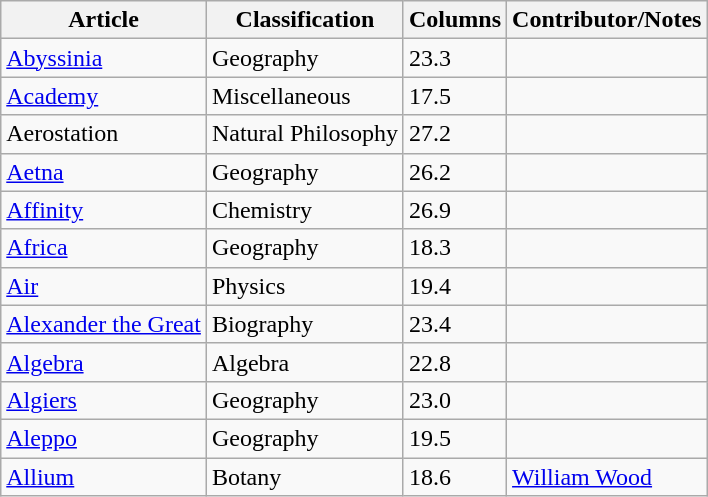<table class="wikitable">
<tr>
<th>Article</th>
<th>Classification</th>
<th>Columns</th>
<th>Contributor/Notes</th>
</tr>
<tr>
<td><a href='#'>Abyssinia</a></td>
<td>Geography</td>
<td>23.3</td>
<td></td>
</tr>
<tr>
<td><a href='#'>Academy</a></td>
<td>Miscellaneous</td>
<td>17.5</td>
<td></td>
</tr>
<tr>
<td>Aerostation</td>
<td>Natural Philosophy</td>
<td>27.2</td>
<td></td>
</tr>
<tr>
<td><a href='#'>Aetna</a></td>
<td>Geography</td>
<td>26.2</td>
<td></td>
</tr>
<tr>
<td><a href='#'>Affinity</a></td>
<td>Chemistry</td>
<td>26.9</td>
<td></td>
</tr>
<tr>
<td><a href='#'>Africa</a></td>
<td>Geography</td>
<td>18.3</td>
<td></td>
</tr>
<tr>
<td><a href='#'>Air</a></td>
<td>Physics</td>
<td>19.4</td>
<td></td>
</tr>
<tr>
<td><a href='#'>Alexander the Great</a></td>
<td>Biography</td>
<td>23.4</td>
<td></td>
</tr>
<tr>
<td><a href='#'>Algebra</a></td>
<td>Algebra</td>
<td>22.8</td>
<td></td>
</tr>
<tr>
<td><a href='#'>Algiers</a></td>
<td>Geography</td>
<td>23.0</td>
<td></td>
</tr>
<tr>
<td><a href='#'>Aleppo</a></td>
<td>Geography</td>
<td>19.5</td>
<td></td>
</tr>
<tr>
<td><a href='#'>Allium</a></td>
<td>Botany</td>
<td>18.6</td>
<td><a href='#'>William Wood</a></td>
</tr>
</table>
